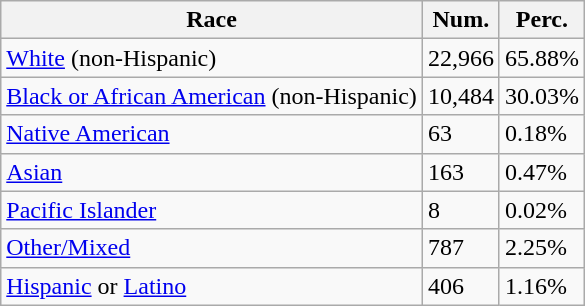<table class="wikitable">
<tr>
<th>Race</th>
<th>Num.</th>
<th>Perc.</th>
</tr>
<tr>
<td><a href='#'>White</a> (non-Hispanic)</td>
<td>22,966</td>
<td>65.88%</td>
</tr>
<tr>
<td><a href='#'>Black or African American</a> (non-Hispanic)</td>
<td>10,484</td>
<td>30.03%</td>
</tr>
<tr>
<td><a href='#'>Native American</a></td>
<td>63</td>
<td>0.18%</td>
</tr>
<tr>
<td><a href='#'>Asian</a></td>
<td>163</td>
<td>0.47%</td>
</tr>
<tr>
<td><a href='#'>Pacific Islander</a></td>
<td>8</td>
<td>0.02%</td>
</tr>
<tr>
<td><a href='#'>Other/Mixed</a></td>
<td>787</td>
<td>2.25%</td>
</tr>
<tr>
<td><a href='#'>Hispanic</a> or <a href='#'>Latino</a></td>
<td>406</td>
<td>1.16%</td>
</tr>
</table>
